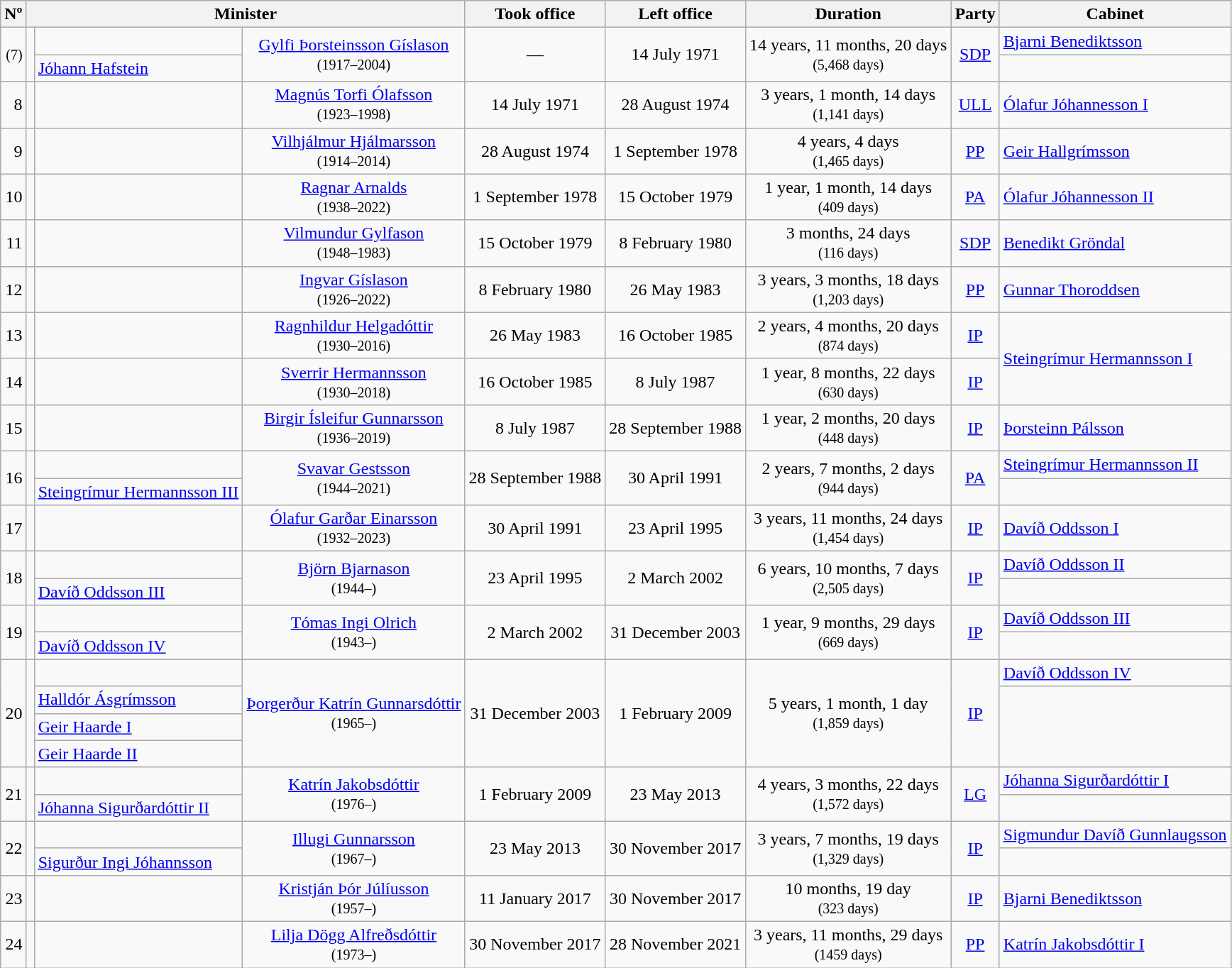<table class="wikitable" style="text-align: center;">
<tr>
<th>Nº</th>
<th colspan="3">Minister</th>
<th>Took office</th>
<th>Left office</th>
<th>Duration</th>
<th>Party</th>
<th>Cabinet</th>
</tr>
<tr>
<td rowspan="2" style="text-align: right;"><small>(7)</small></td>
<td rowspan="2"></td>
<td></td>
<td rowspan="2"><a href='#'>Gylfi Þorsteinsson Gíslason</a><br><small>(1917–2004)</small></td>
<td rowspan="2">—</td>
<td rowspan="2">14 July 1971</td>
<td rowspan="2">14 years, 11 months, 20 days<br><small>(5,468 days)</small></td>
<td rowspan="2"><a href='#'>SDP</a></td>
<td style="text-align: left;"><a href='#'>Bjarni Benediktsson</a></td>
</tr>
<tr>
<td style="text-align: left;"><a href='#'>Jóhann Hafstein</a></td>
</tr>
<tr>
<td style="text-align: right;">8</td>
<td></td>
<td></td>
<td><a href='#'>Magnús Torfi Ólafsson</a><br><small>(1923–1998)</small></td>
<td>14 July 1971</td>
<td>28 August 1974</td>
<td>3 years, 1 month, 14 days<br><small>(1,141 days)</small></td>
<td><a href='#'>ULL</a></td>
<td style="text-align: left;"><a href='#'>Ólafur Jóhannesson I</a></td>
</tr>
<tr>
<td style="text-align: right;">9</td>
<td></td>
<td></td>
<td><a href='#'>Vilhjálmur Hjálmarsson</a><br><small>(1914–2014)</small></td>
<td>28 August 1974</td>
<td>1 September 1978</td>
<td>4 years, 4 days<br><small>(1,465 days)</small></td>
<td><a href='#'>PP</a></td>
<td style="text-align: left;"><a href='#'>Geir Hallgrímsson</a></td>
</tr>
<tr>
<td style="text-align: right;">10</td>
<td></td>
<td></td>
<td><a href='#'>Ragnar Arnalds</a><br><small>(1938–2022)</small></td>
<td>1 September 1978</td>
<td>15 October 1979</td>
<td>1 year, 1 month, 14 days<br><small>(409 days)</small></td>
<td><a href='#'>PA</a></td>
<td style="text-align: left;"><a href='#'>Ólafur Jóhannesson II</a></td>
</tr>
<tr>
<td style="text-align: right;">11</td>
<td></td>
<td></td>
<td><a href='#'>Vilmundur Gylfason</a><br><small>(1948–1983)</small></td>
<td>15 October 1979</td>
<td>8 February 1980</td>
<td>3 months, 24 days<br><small>(116 days)</small></td>
<td><a href='#'>SDP</a></td>
<td style="text-align: left;"><a href='#'>Benedikt Gröndal</a></td>
</tr>
<tr>
<td style="text-align: right;">12</td>
<td></td>
<td></td>
<td><a href='#'>Ingvar Gíslason</a><br><small>(1926–2022)</small></td>
<td>8 February 1980</td>
<td>26 May 1983</td>
<td>3 years, 3 months, 18 days<br><small>(1,203 days)</small></td>
<td><a href='#'>PP</a></td>
<td style="text-align: left;"><a href='#'>Gunnar Thoroddsen</a></td>
</tr>
<tr>
<td style="text-align: right;">13</td>
<td></td>
<td></td>
<td><a href='#'>Ragnhildur Helgadóttir</a><br><small>(1930–2016)</small></td>
<td>26 May 1983</td>
<td>16 October 1985</td>
<td>2 years, 4 months, 20 days<br><small>(874 days)</small></td>
<td><a href='#'>IP</a></td>
<td rowspan="2" style="text-align: left;"><a href='#'>Steingrímur Hermannsson I</a></td>
</tr>
<tr>
<td style="text-align: right;">14</td>
<td></td>
<td></td>
<td><a href='#'>Sverrir Hermannsson</a><br><small>(1930–2018)</small></td>
<td>16 October 1985</td>
<td>8 July 1987</td>
<td>1 year, 8 months, 22 days<br><small>(630 days)</small></td>
<td><a href='#'>IP</a></td>
</tr>
<tr>
<td style="text-align: right;">15</td>
<td></td>
<td></td>
<td><a href='#'>Birgir Ísleifur Gunnarsson</a><br><small>(1936–2019)</small></td>
<td>8 July 1987</td>
<td>28 September 1988</td>
<td>1 year, 2 months, 20 days<br><small>(448 days)</small></td>
<td><a href='#'>IP</a></td>
<td style="text-align: left;"><a href='#'>Þorsteinn Pálsson</a></td>
</tr>
<tr>
<td rowspan="2" style="text-align: right;">16</td>
<td rowspan="2"></td>
<td></td>
<td rowspan="2"><a href='#'>Svavar Gestsson</a><br><small>(1944–2021)</small></td>
<td rowspan="2">28 September 1988</td>
<td rowspan="2">30 April 1991</td>
<td rowspan="2">2 years, 7 months, 2 days<br><small>(944 days)</small></td>
<td rowspan="2"><a href='#'>PA</a></td>
<td style="text-align: left;"><a href='#'>Steingrímur Hermannsson II</a></td>
</tr>
<tr>
<td style="text-align: left;"><a href='#'>Steingrímur Hermannsson III</a></td>
</tr>
<tr>
<td style="text-align: right;">17</td>
<td></td>
<td></td>
<td><a href='#'>Ólafur Garðar Einarsson</a><br><small>(1932–2023)</small></td>
<td>30 April 1991</td>
<td>23 April 1995</td>
<td>3 years, 11 months, 24 days<br><small>(1,454 days)</small></td>
<td><a href='#'>IP</a></td>
<td style="text-align: left;"><a href='#'>Davíð Oddsson I</a></td>
</tr>
<tr>
<td rowspan="2" style="text-align: right;">18</td>
<td rowspan="2"></td>
<td></td>
<td rowspan="2"><a href='#'>Björn Bjarnason</a><br><small>(1944–)</small></td>
<td rowspan="2">23 April 1995</td>
<td rowspan="2">2 March 2002</td>
<td rowspan="2">6 years, 10 months, 7 days<br><small>(2,505 days)</small></td>
<td rowspan="2"><a href='#'>IP</a></td>
<td style="text-align: left;"><a href='#'>Davíð Oddsson II</a></td>
</tr>
<tr>
<td style="text-align: left;"><a href='#'>Davíð Oddsson III</a></td>
</tr>
<tr>
<td rowspan="2" style="text-align: right;">19</td>
<td rowspan="2"></td>
<td></td>
<td rowspan="2"><a href='#'>Tómas Ingi Olrich</a><br><small>(1943–)</small></td>
<td rowspan="2">2 March 2002</td>
<td rowspan="2">31 December 2003</td>
<td rowspan="2">1 year, 9 months, 29 days<br><small>(669 days)</small></td>
<td rowspan="2"><a href='#'>IP</a></td>
<td style="text-align: left;"><a href='#'>Davíð Oddsson III</a></td>
</tr>
<tr>
<td style="text-align: left;"><a href='#'>Davíð Oddsson IV</a></td>
</tr>
<tr>
<td rowspan="4" style="text-align: right;">20</td>
<td rowspan="4"></td>
<td></td>
<td rowspan="4"><a href='#'>Þorgerður Katrín Gunnarsdóttir</a><br><small>(1965–)</small></td>
<td rowspan="4">31 December 2003</td>
<td rowspan="4">1 February 2009</td>
<td rowspan="4">5 years, 1 month, 1 day<br><small>(1,859 days)</small></td>
<td rowspan="4"><a href='#'>IP</a></td>
<td style="text-align: left;"><a href='#'>Davíð Oddsson IV</a></td>
</tr>
<tr>
<td style="text-align: left;"><a href='#'>Halldór Ásgrímsson</a></td>
</tr>
<tr>
<td style="text-align: left;"><a href='#'>Geir Haarde I</a></td>
</tr>
<tr>
<td style="text-align: left;"><a href='#'>Geir Haarde II</a></td>
</tr>
<tr>
<td rowspan="2" style="text-align: right;">21</td>
<td rowspan="2"></td>
<td></td>
<td rowspan="2"><a href='#'>Katrín Jakobsdóttir</a><br><small>(1976–)</small></td>
<td rowspan="2">1 February 2009</td>
<td rowspan="2">23 May 2013</td>
<td rowspan="2">4 years, 3 months, 22 days<br><small>(1,572 days)</small></td>
<td rowspan="2"><a href='#'>LG</a></td>
<td style="text-align: left;"><a href='#'>Jóhanna Sigurðardóttir I</a></td>
</tr>
<tr>
<td style="text-align: left;"><a href='#'>Jóhanna Sigurðardóttir II</a></td>
</tr>
<tr>
<td rowspan="2" style="text-align: right;">22</td>
<td rowspan="2"></td>
<td></td>
<td rowspan="2"><a href='#'>Illugi Gunnarsson</a><br><small>(1967–)</small></td>
<td rowspan="2">23 May 2013</td>
<td rowspan="2">30 November 2017</td>
<td rowspan="2">3 years, 7 months, 19 days<br><small>(1,329 days)</small></td>
<td rowspan="2"><a href='#'>IP</a></td>
<td style="text-align: left;"><a href='#'>Sigmundur Davíð Gunnlaugsson</a></td>
</tr>
<tr>
<td style="text-align: left;"><a href='#'>Sigurður Ingi Jóhannsson</a></td>
</tr>
<tr>
<td style="text-align: right;">23</td>
<td></td>
<td></td>
<td><a href='#'>Kristján Þór Júlíusson</a><br><small>(1957–)</small></td>
<td>11 January 2017</td>
<td>30 November 2017</td>
<td>10 months, 19 day<br><small>(323 days)</small></td>
<td><a href='#'>IP</a></td>
<td style="text-align: left;"><a href='#'>Bjarni Benediktsson</a></td>
</tr>
<tr>
<td style="text-align: right;">24</td>
<td></td>
<td></td>
<td><a href='#'>Lilja Dögg Alfreðsdóttir</a><br><small>(1973–)</small></td>
<td>30 November 2017</td>
<td>28 November 2021</td>
<td>3 years, 11 months, 29 days<br><small>(1459 days)</small></td>
<td><a href='#'>PP</a></td>
<td style="text-align: left;"><a href='#'>Katrín Jakobsdóttir I</a></td>
</tr>
</table>
